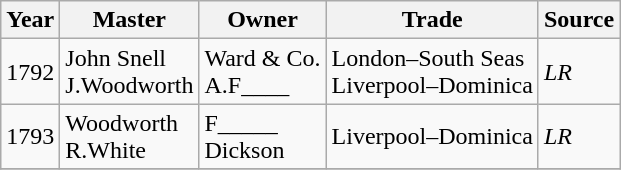<table class=" wikitable">
<tr>
<th>Year</th>
<th>Master</th>
<th>Owner</th>
<th>Trade</th>
<th>Source</th>
</tr>
<tr>
<td>1792</td>
<td>John Snell<br>J.Woodworth</td>
<td>Ward & Co.<br>A.F____</td>
<td>London–South Seas<br>Liverpool–Dominica</td>
<td><em>LR</em></td>
</tr>
<tr>
<td>1793</td>
<td>Woodworth<br>R.White</td>
<td>F_____<br>Dickson</td>
<td>Liverpool–Dominica</td>
<td><em>LR</em></td>
</tr>
<tr>
</tr>
</table>
